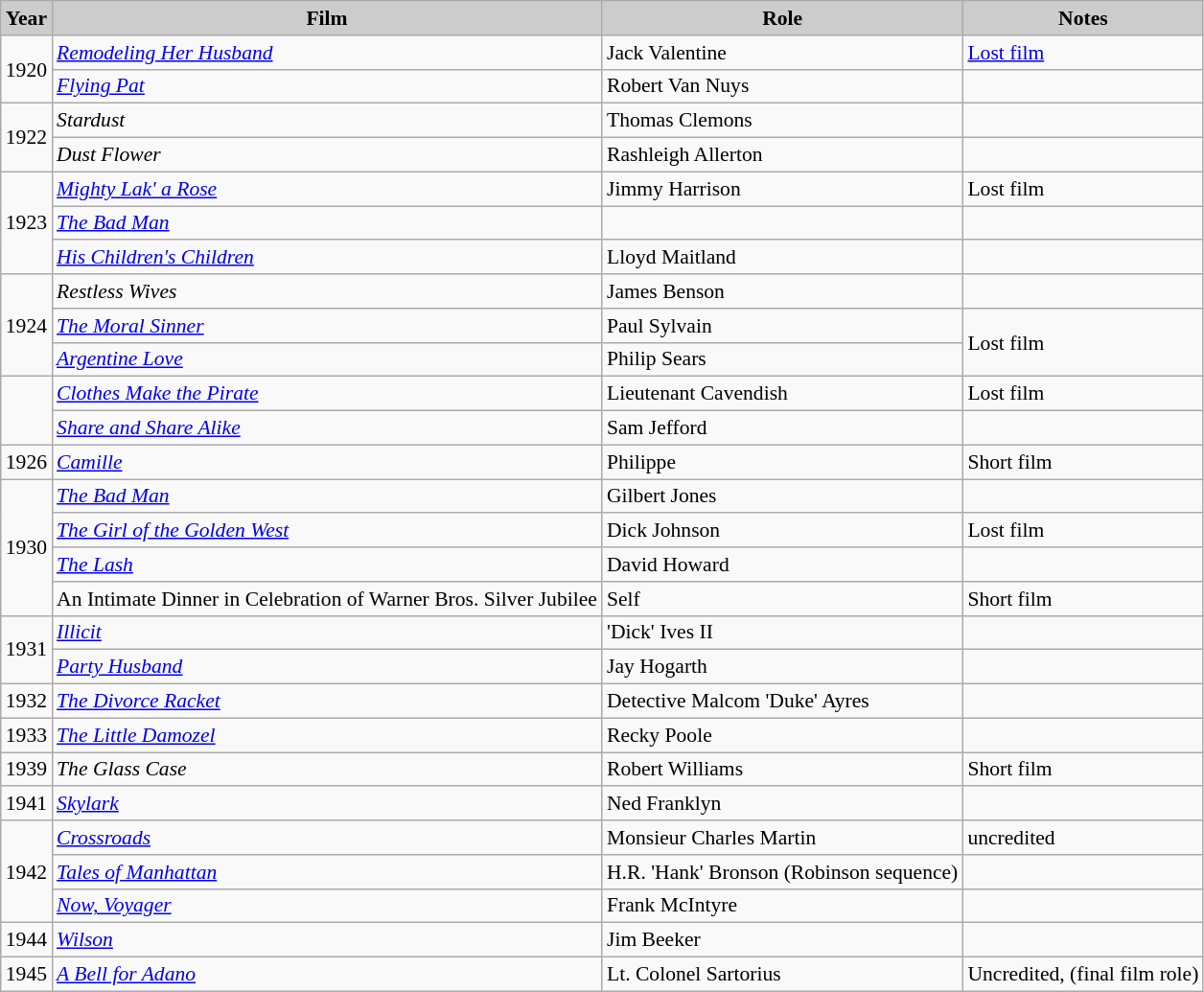<table class="wikitable" style="font-size:90%;">
<tr align="center">
<th style="background: #CCCCCC;">Year</th>
<th style="background: #CCCCCC;">Film</th>
<th style="background: #CCCCCC;">Role</th>
<th style="background: #CCCCCC;">Notes</th>
</tr>
<tr>
<td rowspan="2">1920</td>
<td><em><a href='#'>Remodeling Her Husband</a></em></td>
<td>Jack Valentine</td>
<td><a href='#'>Lost film</a></td>
</tr>
<tr>
<td><em><a href='#'>Flying Pat</a></em></td>
<td>Robert Van Nuys</td>
<td></td>
</tr>
<tr>
<td rowspan="2">1922</td>
<td><em>Stardust</em></td>
<td>Thomas Clemons</td>
<td></td>
</tr>
<tr>
<td><em>Dust Flower</em></td>
<td>Rashleigh Allerton</td>
</tr>
<tr>
<td rowspan="3">1923</td>
<td><em><a href='#'>Mighty Lak' a Rose</a></em></td>
<td>Jimmy Harrison</td>
<td>Lost film</td>
</tr>
<tr>
<td><em><a href='#'>The Bad Man</a></em></td>
<td></td>
<td></td>
</tr>
<tr>
<td><em><a href='#'>His Children's Children</a></em></td>
<td>Lloyd Maitland</td>
</tr>
<tr>
<td rowspan="3">1924</td>
<td><em>Restless Wives</em></td>
<td>James Benson</td>
<td></td>
</tr>
<tr>
<td><em><a href='#'>The Moral Sinner</a></em></td>
<td>Paul Sylvain</td>
<td rowspan="2">Lost film</td>
</tr>
<tr>
<td><em><a href='#'>Argentine Love</a></em></td>
<td>Philip Sears</td>
</tr>
<tr>
<td rowspan="2"></td>
<td><em><a href='#'>Clothes Make the Pirate</a></em></td>
<td>Lieutenant Cavendish</td>
<td>Lost film</td>
</tr>
<tr>
<td><em><a href='#'>Share and Share Alike</a></em></td>
<td>Sam Jefford</td>
<td></td>
</tr>
<tr>
<td>1926</td>
<td><em><a href='#'>Camille</a></em></td>
<td>Philippe</td>
<td>Short film</td>
</tr>
<tr>
<td rowspan="4">1930</td>
<td><em><a href='#'>The Bad Man</a></em></td>
<td>Gilbert Jones</td>
<td></td>
</tr>
<tr>
<td><em><a href='#'>The Girl of the Golden West</a></em></td>
<td>Dick Johnson</td>
<td>Lost film</td>
</tr>
<tr>
<td><em><a href='#'>The Lash</a></em></td>
<td>David Howard</td>
<td></td>
</tr>
<tr>
<td>An Intimate Dinner in Celebration of Warner Bros. Silver Jubilee</td>
<td>Self</td>
<td>Short film</td>
</tr>
<tr>
<td rowspan="2">1931</td>
<td><em><a href='#'>Illicit</a></em></td>
<td>'Dick' Ives II</td>
<td></td>
</tr>
<tr>
<td><em><a href='#'>Party Husband</a></em></td>
<td>Jay Hogarth</td>
<td></td>
</tr>
<tr>
<td>1932</td>
<td><em><a href='#'>The Divorce Racket</a></em></td>
<td>Detective Malcom 'Duke' Ayres</td>
<td></td>
</tr>
<tr>
<td>1933</td>
<td><em><a href='#'>The Little Damozel</a></em></td>
<td>Recky Poole</td>
<td></td>
</tr>
<tr>
<td>1939</td>
<td><em>The Glass Case</em></td>
<td>Robert Williams</td>
<td>Short film</td>
</tr>
<tr>
<td>1941</td>
<td><em><a href='#'>Skylark</a></em></td>
<td>Ned Franklyn</td>
</tr>
<tr>
<td rowspan="3">1942</td>
<td><em><a href='#'>Crossroads</a></em></td>
<td>Monsieur Charles Martin</td>
<td>uncredited</td>
</tr>
<tr>
<td><em><a href='#'>Tales of Manhattan</a></em></td>
<td>H.R. 'Hank' Bronson (Robinson sequence)</td>
<td></td>
</tr>
<tr>
<td><em><a href='#'>Now, Voyager</a></em></td>
<td>Frank McIntyre</td>
<td></td>
</tr>
<tr>
<td>1944</td>
<td><em><a href='#'>Wilson</a></em></td>
<td>Jim Beeker</td>
<td></td>
</tr>
<tr>
<td>1945</td>
<td><em><a href='#'>A Bell for Adano</a></em></td>
<td>Lt. Colonel Sartorius</td>
<td>Uncredited, (final film role)</td>
</tr>
</table>
